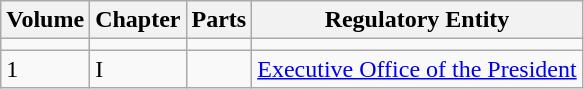<table class="wikitable">
<tr>
<th>Volume</th>
<th>Chapter</th>
<th>Parts</th>
<th>Regulatory Entity</th>
</tr>
<tr>
<td></td>
<td></td>
<td></td>
<td></td>
</tr>
<tr>
<td>1</td>
<td>I</td>
<td></td>
<td><a href='#'>Executive Office of the President</a></td>
</tr>
</table>
